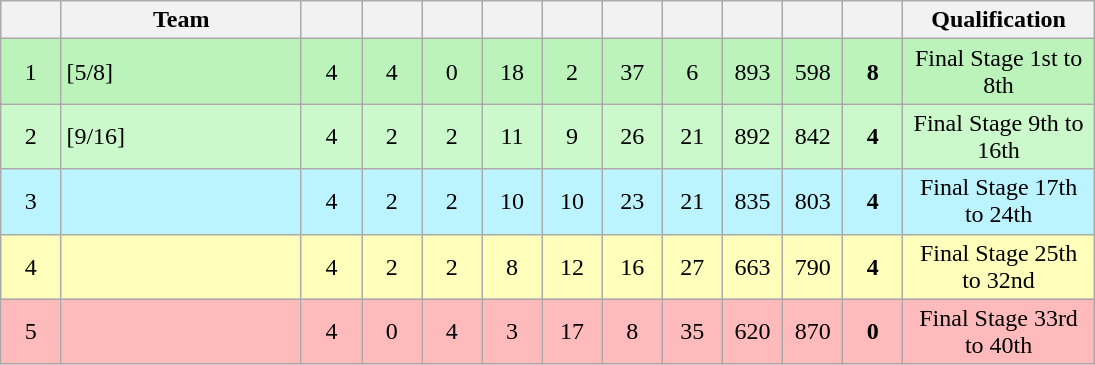<table class=wikitable style="text-align:center" width=730>
<tr>
<th width=5.5%></th>
<th width=22%>Team</th>
<th width=5.5%></th>
<th width=5.5%></th>
<th width=5.5%></th>
<th width=5.5%></th>
<th width=5.5%></th>
<th width=5.5%></th>
<th width=5.5%></th>
<th width=5.5%></th>
<th width=5.5%></th>
<th width=5.5%></th>
<th width=18%>Qualification</th>
</tr>
<tr bgcolor=#bbf3bb>
<td>1</td>
<td style="text-align:left"> [5/8]</td>
<td>4</td>
<td>4</td>
<td>0</td>
<td>18</td>
<td>2</td>
<td>37</td>
<td>6</td>
<td>893</td>
<td>598</td>
<td><strong>8</strong></td>
<td>Final Stage 1st to 8th</td>
</tr>
<tr bgcolor=#ccf9cc>
<td>2</td>
<td style="text-align:left"> [9/16]</td>
<td>4</td>
<td>2</td>
<td>2</td>
<td>11</td>
<td>9</td>
<td>26</td>
<td>21</td>
<td>892</td>
<td>842</td>
<td><strong>4</strong></td>
<td>Final Stage 9th to 16th</td>
</tr>
<tr bgcolor=#bbf3ff>
<td>3</td>
<td style="text-align:left"></td>
<td>4</td>
<td>2</td>
<td>2</td>
<td>10</td>
<td>10</td>
<td>23</td>
<td>21</td>
<td>835</td>
<td>803</td>
<td><strong>4</strong></td>
<td>Final Stage 17th to 24th</td>
</tr>
<tr bgcolor=#ffffbb>
<td>4</td>
<td style="text-align:left"></td>
<td>4</td>
<td>2</td>
<td>2</td>
<td>8</td>
<td>12</td>
<td>16</td>
<td>27</td>
<td>663</td>
<td>790</td>
<td><strong>4</strong></td>
<td>Final Stage 25th to 32nd</td>
</tr>
<tr bgcolor=#ffbbbb>
<td>5</td>
<td style="text-align:left"></td>
<td>4</td>
<td>0</td>
<td>4</td>
<td>3</td>
<td>17</td>
<td>8</td>
<td>35</td>
<td>620</td>
<td>870</td>
<td><strong>0</strong></td>
<td>Final Stage 33rd to 40th</td>
</tr>
</table>
